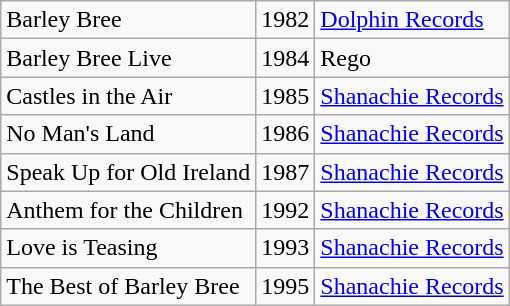<table class="wikitable">
<tr>
<td>Barley Bree</td>
<td>1982</td>
<td><a href='#'>Dolphin Records</a></td>
</tr>
<tr>
<td>Barley Bree Live</td>
<td>1984</td>
<td>Rego</td>
</tr>
<tr>
<td>Castles in the Air</td>
<td>1985</td>
<td><a href='#'>Shanachie Records</a></td>
</tr>
<tr>
<td>No Man's Land</td>
<td>1986</td>
<td><a href='#'>Shanachie Records</a></td>
</tr>
<tr>
<td>Speak Up for Old Ireland</td>
<td>1987</td>
<td><a href='#'>Shanachie Records</a></td>
</tr>
<tr>
<td>Anthem for the Children</td>
<td>1992</td>
<td><a href='#'>Shanachie Records</a></td>
</tr>
<tr>
<td>Love is Teasing</td>
<td>1993</td>
<td><a href='#'>Shanachie Records</a></td>
</tr>
<tr>
<td>The Best of Barley Bree</td>
<td>1995</td>
<td><a href='#'>Shanachie Records</a></td>
</tr>
</table>
